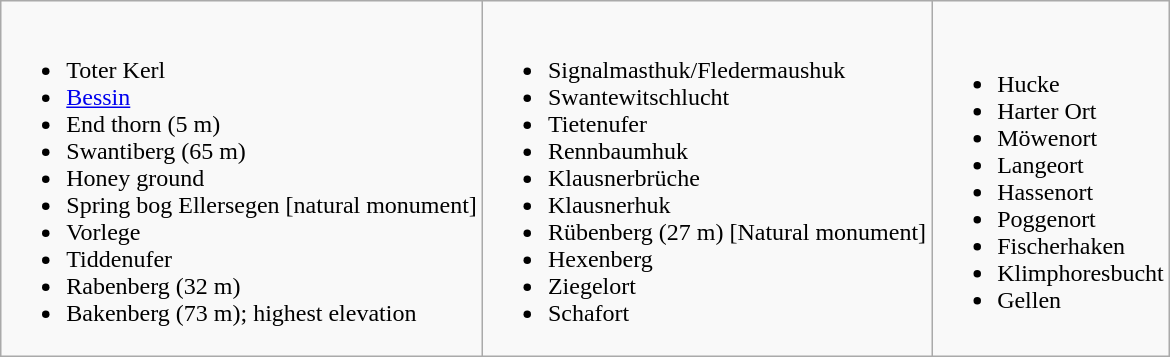<table class="wikitable">
<tr>
<td><br><ul><li>Toter Kerl</li><li><a href='#'>Bessin</a></li><li>End thorn (5 m)</li><li>Swantiberg (65 m)</li><li>Honey ground</li><li>Spring bog Ellersegen [natural monument]</li><li>Vorlege</li><li>Tiddenufer</li><li>Rabenberg (32 m)</li><li>Bakenberg (73 m); highest elevation</li></ul></td>
<td><br><ul><li>Signalmasthuk/Fledermaushuk</li><li>Swantewitschlucht</li><li>Tietenufer</li><li>Rennbaumhuk</li><li>Klausnerbrüche</li><li>Klausnerhuk</li><li>Rübenberg (27 m) [Natural monument]</li><li>Hexenberg</li><li>Ziegelort</li><li>Schafort</li></ul></td>
<td><br><ul><li>Hucke</li><li>Harter Ort</li><li>Möwenort</li><li>Langeort</li><li>Hassenort</li><li>Poggenort</li><li>Fischerhaken</li><li>Klimphoresbucht</li><li>Gellen</li></ul></td>
</tr>
</table>
